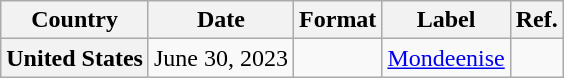<table class="wikitable plainrowheaders">
<tr>
<th scope="col">Country</th>
<th scope="col">Date</th>
<th scope="col">Format</th>
<th scope="col">Label</th>
<th scope="col">Ref.</th>
</tr>
<tr>
<th scope="row">United States</th>
<td>June 30, 2023</td>
<td></td>
<td><a href='#'>Mondeenise</a></td>
<td></td>
</tr>
</table>
